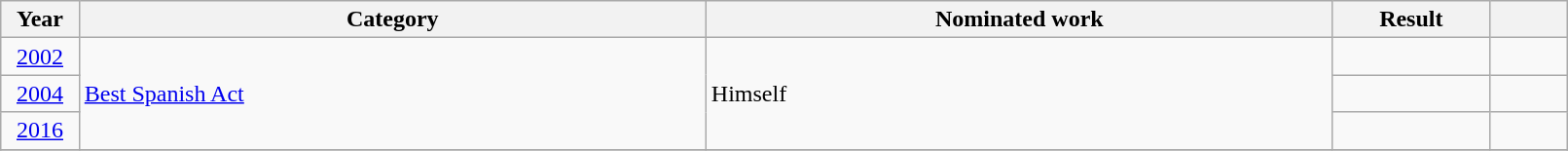<table class="wikitable" style="width:85%;">
<tr>
<th width=5%>Year</th>
<th style="width:40%;">Category</th>
<th style="width:40%;">Nominated work</th>
<th style="width:10%;">Result</th>
<th width=5%></th>
</tr>
<tr>
<td style="text-align:center;"><a href='#'>2002</a></td>
<td rowspan="3"><a href='#'>Best Spanish Act</a></td>
<td rowspan="3">Himself</td>
<td></td>
<td></td>
</tr>
<tr>
<td style="text-align:center;"><a href='#'>2004</a></td>
<td></td>
<td></td>
</tr>
<tr>
<td style="text-align:center;"><a href='#'>2016</a></td>
<td></td>
<td></td>
</tr>
<tr>
</tr>
</table>
